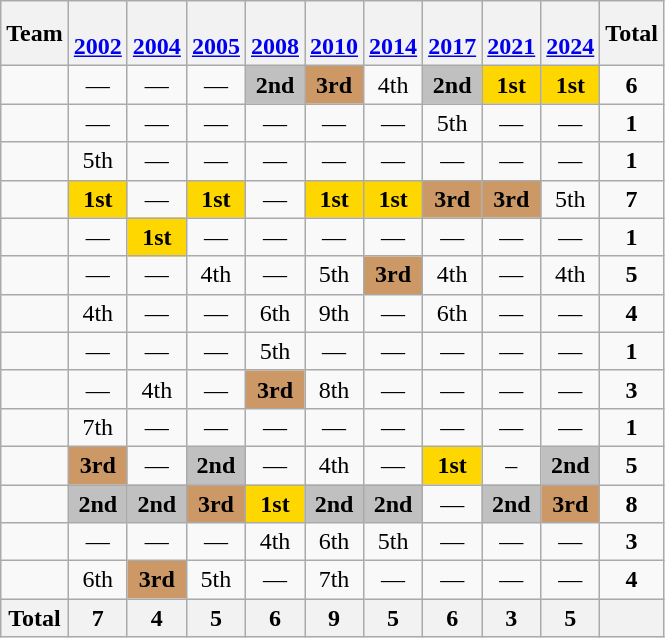<table class="wikitable " style="text-align:center">
<tr>
<th>Team</th>
<th><br><a href='#'>2002</a></th>
<th><br><a href='#'>2004</a></th>
<th><br><a href='#'>2005</a></th>
<th><br><a href='#'>2008</a></th>
<th><br><a href='#'>2010</a></th>
<th><br><a href='#'>2014</a></th>
<th><br><a href='#'>2017</a></th>
<th><br><a href='#'>2021</a></th>
<th><br><a href='#'>2024</a></th>
<th>Total</th>
</tr>
<tr>
<td align=left></td>
<td>—</td>
<td>—</td>
<td>—</td>
<td bgcolor=silver><strong>2nd</strong></td>
<td bgcolor=cc9966><strong>3rd</strong></td>
<td>4th</td>
<td bgcolor=silver><strong>2nd</strong></td>
<td bgcolor=gold><strong>1st</strong></td>
<td bgcolor=gold><strong>1st</strong></td>
<td><strong>6</strong></td>
</tr>
<tr>
<td align=left></td>
<td>—</td>
<td>—</td>
<td>—</td>
<td>—</td>
<td>—</td>
<td>—</td>
<td>5th</td>
<td>—</td>
<td>—</td>
<td><strong>1</strong></td>
</tr>
<tr>
<td align=left></td>
<td>5th</td>
<td>—</td>
<td>—</td>
<td>—</td>
<td>—</td>
<td>—</td>
<td>—</td>
<td>—</td>
<td>—</td>
<td><strong>1</strong></td>
</tr>
<tr>
<td align=left></td>
<td bgcolor=gold><strong>1st</strong></td>
<td>—</td>
<td bgcolor=gold><strong>1st</strong></td>
<td>—</td>
<td bgcolor=gold><strong>1st</strong></td>
<td bgcolor=gold><strong>1st</strong></td>
<td bgcolor=cc9966><strong>3rd</strong></td>
<td bgcolor=cc9966><strong>3rd</strong></td>
<td>5th</td>
<td><strong>7</strong></td>
</tr>
<tr>
<td align=left></td>
<td>—</td>
<td bgcolor=gold><strong>1st</strong></td>
<td>—</td>
<td>—</td>
<td>—</td>
<td>—</td>
<td>—</td>
<td>—</td>
<td>—</td>
<td><strong>1</strong></td>
</tr>
<tr>
<td align=left></td>
<td>—</td>
<td>—</td>
<td>4th</td>
<td>—</td>
<td>5th</td>
<td bgcolor=cc9966><strong>3rd</strong></td>
<td>4th</td>
<td>—</td>
<td>4th</td>
<td><strong>5</strong></td>
</tr>
<tr>
<td align=left></td>
<td>4th</td>
<td>—</td>
<td>—</td>
<td>6th</td>
<td>9th</td>
<td>—</td>
<td>6th</td>
<td>—</td>
<td>—</td>
<td><strong>4</strong></td>
</tr>
<tr>
<td align=left></td>
<td>—</td>
<td>—</td>
<td>—</td>
<td>5th</td>
<td>—</td>
<td>—</td>
<td>—</td>
<td>—</td>
<td>—</td>
<td><strong>1</strong></td>
</tr>
<tr>
<td align=left></td>
<td>—</td>
<td>4th</td>
<td>—</td>
<td bgcolor=cc9966><strong>3rd</strong></td>
<td>8th</td>
<td>—</td>
<td>—</td>
<td>—</td>
<td>—</td>
<td><strong>3</strong></td>
</tr>
<tr>
<td align=left></td>
<td>7th</td>
<td>—</td>
<td>—</td>
<td>—</td>
<td>—</td>
<td>—</td>
<td>—</td>
<td>—</td>
<td>—</td>
<td><strong>1</strong></td>
</tr>
<tr>
<td align=left></td>
<td bgcolor=cc9966><strong>3rd</strong></td>
<td>—</td>
<td bgcolor=silver><strong>2nd</strong></td>
<td>—</td>
<td>4th</td>
<td>—</td>
<td bgcolor=gold><strong>1st</strong></td>
<td>–</td>
<td bgcolor=silver><strong>2nd</strong></td>
<td><strong>5</strong></td>
</tr>
<tr>
<td align=left></td>
<td bgcolor=silver><strong>2nd</strong></td>
<td bgcolor=silver><strong>2nd</strong></td>
<td bgcolor=cc9966><strong>3rd</strong></td>
<td bgcolor=gold><strong>1st</strong></td>
<td bgcolor=silver><strong>2nd</strong></td>
<td bgcolor=silver><strong>2nd</strong></td>
<td>—</td>
<td bgcolor=silver><strong>2nd</strong></td>
<td bgcolor=cc9966><strong>3rd</strong></td>
<td><strong>8</strong></td>
</tr>
<tr>
<td align=left></td>
<td>—</td>
<td>—</td>
<td>—</td>
<td>4th</td>
<td>6th</td>
<td>5th</td>
<td>—</td>
<td>—</td>
<td>—</td>
<td><strong>3</strong></td>
</tr>
<tr>
<td align=left></td>
<td>6th</td>
<td bgcolor=cc9966><strong>3rd</strong></td>
<td>5th</td>
<td>—</td>
<td>7th</td>
<td>—</td>
<td>—</td>
<td>—</td>
<td>—</td>
<td><strong>4</strong></td>
</tr>
<tr>
<th>Total</th>
<th>7</th>
<th>4</th>
<th>5</th>
<th>6</th>
<th>9</th>
<th>5</th>
<th>6</th>
<th>3</th>
<th>5</th>
<th></th>
</tr>
</table>
